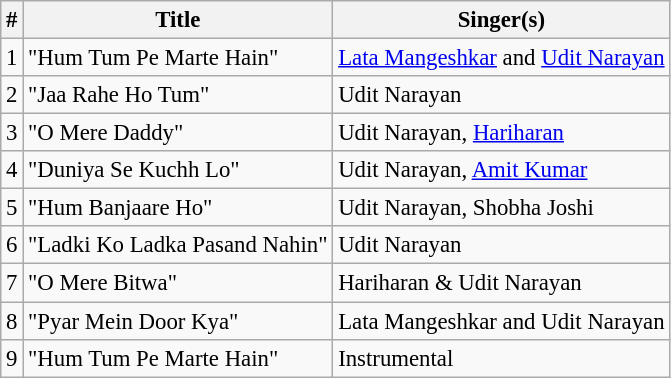<table class="wikitable" style="font-size:95%;">
<tr>
<th>#</th>
<th>Title</th>
<th>Singer(s)</th>
</tr>
<tr>
<td>1</td>
<td>"Hum Tum Pe Marte Hain"</td>
<td><a href='#'>Lata Mangeshkar</a> and <a href='#'>Udit Narayan</a></td>
</tr>
<tr>
<td>2</td>
<td>"Jaa Rahe Ho Tum"</td>
<td>Udit Narayan</td>
</tr>
<tr>
<td>3</td>
<td>"O Mere Daddy"</td>
<td>Udit Narayan, <a href='#'>Hariharan</a></td>
</tr>
<tr>
<td>4</td>
<td>"Duniya Se Kuchh Lo"</td>
<td>Udit Narayan, <a href='#'>Amit Kumar</a></td>
</tr>
<tr>
<td>5</td>
<td>"Hum Banjaare Ho"</td>
<td>Udit Narayan, Shobha Joshi</td>
</tr>
<tr>
<td>6</td>
<td>"Ladki Ko Ladka Pasand Nahin"</td>
<td>Udit Narayan</td>
</tr>
<tr>
<td>7</td>
<td>"O Mere Bitwa"</td>
<td>Hariharan & Udit Narayan</td>
</tr>
<tr>
<td>8</td>
<td>"Pyar Mein Door Kya"</td>
<td>Lata Mangeshkar and Udit Narayan</td>
</tr>
<tr>
<td>9</td>
<td>"Hum Tum Pe Marte Hain"</td>
<td>Instrumental</td>
</tr>
</table>
